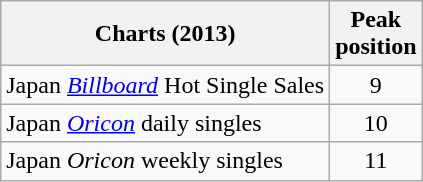<table class="wikitable sortable">
<tr>
<th>Charts (2013)</th>
<th>Peak<br>position</th>
</tr>
<tr>
<td>Japan <em><a href='#'>Billboard</a></em> Hot Single Sales</td>
<td align="center">9</td>
</tr>
<tr>
<td>Japan <em><a href='#'>Oricon</a></em> daily singles</td>
<td align="center">10</td>
</tr>
<tr>
<td>Japan <em>Oricon</em> weekly singles</td>
<td align="center">11</td>
</tr>
</table>
